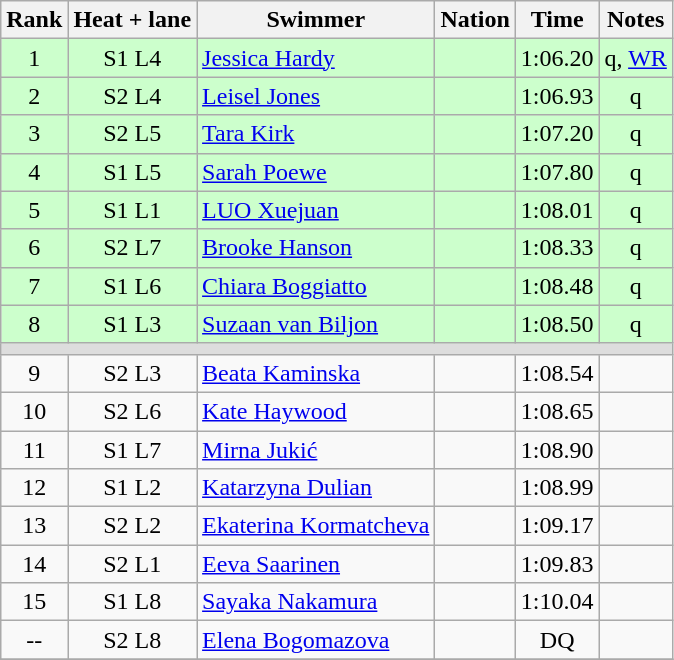<table class="wikitable sortable" style="text-align:center">
<tr>
<th>Rank</th>
<th>Heat + lane</th>
<th>Swimmer</th>
<th>Nation</th>
<th>Time</th>
<th>Notes</th>
</tr>
<tr bgcolor=ccffcc>
<td>1</td>
<td>S1 L4</td>
<td align=left><a href='#'>Jessica Hardy</a></td>
<td align=left></td>
<td>1:06.20</td>
<td>q, <a href='#'>WR</a></td>
</tr>
<tr bgcolor=ccffcc>
<td>2</td>
<td>S2 L4</td>
<td align=left><a href='#'>Leisel Jones</a></td>
<td align=left></td>
<td>1:06.93</td>
<td>q</td>
</tr>
<tr bgcolor=ccffcc>
<td>3</td>
<td>S2 L5</td>
<td align=left><a href='#'>Tara Kirk</a></td>
<td align=left></td>
<td>1:07.20</td>
<td>q</td>
</tr>
<tr bgcolor=ccffcc>
<td>4</td>
<td>S1 L5</td>
<td align=left><a href='#'>Sarah Poewe</a></td>
<td align=left></td>
<td>1:07.80</td>
<td>q</td>
</tr>
<tr bgcolor=ccffcc>
<td>5</td>
<td>S1 L1</td>
<td align=left><a href='#'>LUO Xuejuan</a></td>
<td align=left></td>
<td>1:08.01</td>
<td>q</td>
</tr>
<tr bgcolor=ccffcc>
<td>6</td>
<td>S2 L7</td>
<td align=left><a href='#'>Brooke Hanson</a></td>
<td align=left></td>
<td>1:08.33</td>
<td>q</td>
</tr>
<tr bgcolor=ccffcc>
<td>7</td>
<td>S1 L6</td>
<td align=left><a href='#'>Chiara Boggiatto</a></td>
<td align=left></td>
<td>1:08.48</td>
<td>q</td>
</tr>
<tr bgcolor=ccffcc>
<td>8</td>
<td>S1 L3</td>
<td align=left><a href='#'>Suzaan van Biljon</a></td>
<td align=left></td>
<td>1:08.50</td>
<td>q</td>
</tr>
<tr bgcolor=#DDDDDD>
<td colspan=6></td>
</tr>
<tr>
<td>9</td>
<td>S2 L3</td>
<td align=left><a href='#'>Beata Kaminska</a></td>
<td align=left></td>
<td>1:08.54</td>
<td></td>
</tr>
<tr>
<td>10</td>
<td>S2 L6</td>
<td align=left><a href='#'>Kate Haywood</a></td>
<td align=left></td>
<td>1:08.65</td>
<td></td>
</tr>
<tr>
<td>11</td>
<td>S1 L7</td>
<td align=left><a href='#'>Mirna Jukić</a></td>
<td align=left></td>
<td>1:08.90</td>
<td></td>
</tr>
<tr>
<td>12</td>
<td>S1 L2</td>
<td align=left><a href='#'>Katarzyna Dulian</a></td>
<td align=left></td>
<td>1:08.99</td>
<td></td>
</tr>
<tr>
<td>13</td>
<td>S2 L2</td>
<td align=left><a href='#'>Ekaterina Kormatcheva</a></td>
<td align=left></td>
<td>1:09.17</td>
<td></td>
</tr>
<tr>
<td>14</td>
<td>S2 L1</td>
<td align=left><a href='#'>Eeva Saarinen</a></td>
<td align=left></td>
<td>1:09.83</td>
<td></td>
</tr>
<tr>
<td>15</td>
<td>S1 L8</td>
<td align=left><a href='#'>Sayaka Nakamura</a></td>
<td align=left></td>
<td>1:10.04</td>
<td></td>
</tr>
<tr>
<td>--</td>
<td>S2 L8</td>
<td align=left><a href='#'>Elena Bogomazova</a></td>
<td align=left></td>
<td>DQ</td>
<td></td>
</tr>
<tr>
</tr>
</table>
